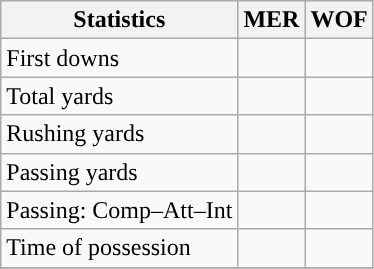<table class="wikitable" style="float: left;">
<tr>
<th>Statistics</th>
<th>MER</th>
<th>WOF</th>
</tr>
<tr>
<td>First downs</td>
<td></td>
<td></td>
</tr>
<tr>
<td>Total yards</td>
<td></td>
<td></td>
</tr>
<tr>
<td>Rushing yards</td>
<td></td>
<td></td>
</tr>
<tr>
<td>Passing yards</td>
<td></td>
<td></td>
</tr>
<tr>
<td>Passing: Comp–Att–Int</td>
<td></td>
<td></td>
</tr>
<tr>
<td>Time of possession</td>
<td></td>
<td></td>
</tr>
<tr>
</tr>
</table>
